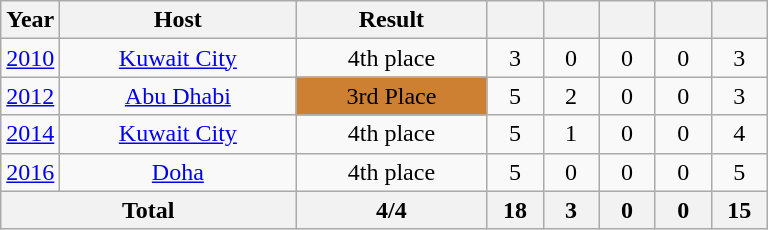<table class="wikitable" style="text-align:center">
<tr>
<th width=30>Year</th>
<th width=150>Host</th>
<th width=120>Result</th>
<th width=30></th>
<th width=30></th>
<th width=30></th>
<th width=30></th>
<th width=30></th>
</tr>
<tr>
<td><a href='#'>2010</a></td>
<td> <a href='#'>Kuwait City</a></td>
<td>4th place</td>
<td>3</td>
<td>0</td>
<td>0</td>
<td>0</td>
<td>3</td>
</tr>
<tr>
<td><a href='#'>2012</a></td>
<td> <a href='#'>Abu Dhabi</a></td>
<td bgcolor="#CD7F32"> 3rd Place</td>
<td>5</td>
<td>2</td>
<td>0</td>
<td>0</td>
<td>3</td>
</tr>
<tr>
<td><a href='#'>2014</a></td>
<td> <a href='#'>Kuwait City</a></td>
<td>4th place</td>
<td>5</td>
<td>1</td>
<td>0</td>
<td>0</td>
<td>4</td>
</tr>
<tr>
<td><a href='#'>2016</a></td>
<td> <a href='#'>Doha</a></td>
<td>4th place</td>
<td>5</td>
<td>0</td>
<td>0</td>
<td>0</td>
<td>5</td>
</tr>
<tr>
<th colspan=2>Total</th>
<th>4/4</th>
<th>18</th>
<th>3</th>
<th>0</th>
<th>0</th>
<th>15</th>
</tr>
</table>
